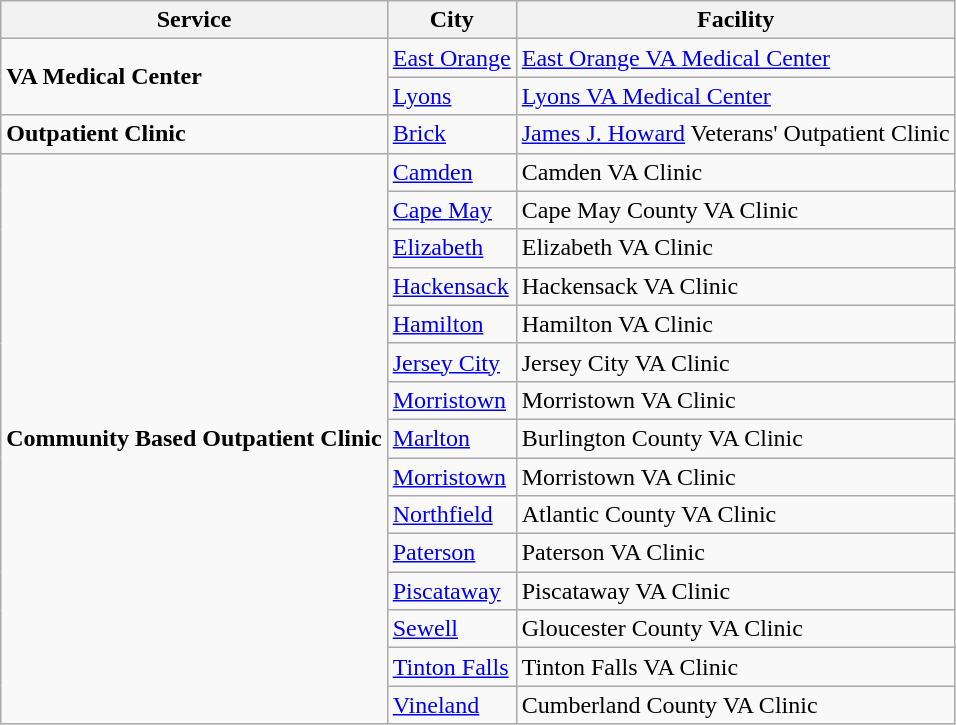<table class="wikitable">
<tr>
<th>Service</th>
<th>City</th>
<th>Facility</th>
</tr>
<tr>
<td rowspan=2><strong>VA Medical Center</strong></td>
<td><a href='#'>East Orange</a></td>
<td><a href='#'>East Orange VA Medical Center</a></td>
</tr>
<tr>
<td><a href='#'>Lyons</a></td>
<td><a href='#'>Lyons VA Medical Center</a></td>
</tr>
<tr>
<td><strong>Outpatient Clinic</strong></td>
<td><a href='#'>Brick</a></td>
<td><a href='#'>James J. Howard</a> Veterans' Outpatient Clinic</td>
</tr>
<tr>
<td rowspan=15><strong>Community Based Outpatient Clinic</strong></td>
<td><a href='#'>Camden</a></td>
<td>Camden VA Clinic</td>
</tr>
<tr>
<td><a href='#'>Cape May</a></td>
<td>Cape May County VA Clinic</td>
</tr>
<tr>
<td><a href='#'>Elizabeth</a></td>
<td>Elizabeth VA Clinic</td>
</tr>
<tr>
<td><a href='#'>Hackensack</a></td>
<td>Hackensack VA Clinic</td>
</tr>
<tr>
<td><a href='#'>Hamilton</a></td>
<td>Hamilton VA Clinic</td>
</tr>
<tr>
<td><a href='#'>Jersey City</a></td>
<td>Jersey City VA Clinic</td>
</tr>
<tr>
<td><a href='#'>Morristown</a></td>
<td>Morristown VA Clinic</td>
</tr>
<tr>
<td><a href='#'>Marlton</a></td>
<td>Burlington County VA Clinic</td>
</tr>
<tr>
<td><a href='#'>Morristown</a></td>
<td>Morristown VA Clinic</td>
</tr>
<tr>
<td><a href='#'>Northfield</a></td>
<td>Atlantic County VA Clinic</td>
</tr>
<tr>
<td><a href='#'>Paterson</a></td>
<td>Paterson VA Clinic</td>
</tr>
<tr>
<td><a href='#'>Piscataway</a></td>
<td>Piscataway VA Clinic</td>
</tr>
<tr>
<td><a href='#'>Sewell</a></td>
<td>Gloucester County VA Clinic</td>
</tr>
<tr>
<td><a href='#'>Tinton Falls</a></td>
<td>Tinton Falls VA Clinic</td>
</tr>
<tr>
<td><a href='#'>Vineland</a></td>
<td>Cumberland County VA Clinic</td>
</tr>
</table>
